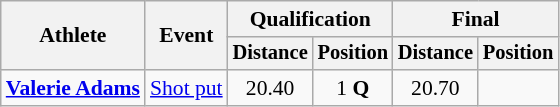<table class=wikitable style="font-size:90%">
<tr>
<th rowspan="2">Athlete</th>
<th rowspan="2">Event</th>
<th colspan="2">Qualification</th>
<th colspan="2">Final</th>
</tr>
<tr style="font-size:95%">
<th>Distance</th>
<th>Position</th>
<th>Distance</th>
<th>Position</th>
</tr>
<tr align=center>
<td align=left><strong><a href='#'>Valerie Adams</a></strong></td>
<td align=left><a href='#'>Shot put</a></td>
<td>20.40</td>
<td>1 <strong>Q</strong></td>
<td>20.70</td>
<td></td>
</tr>
</table>
